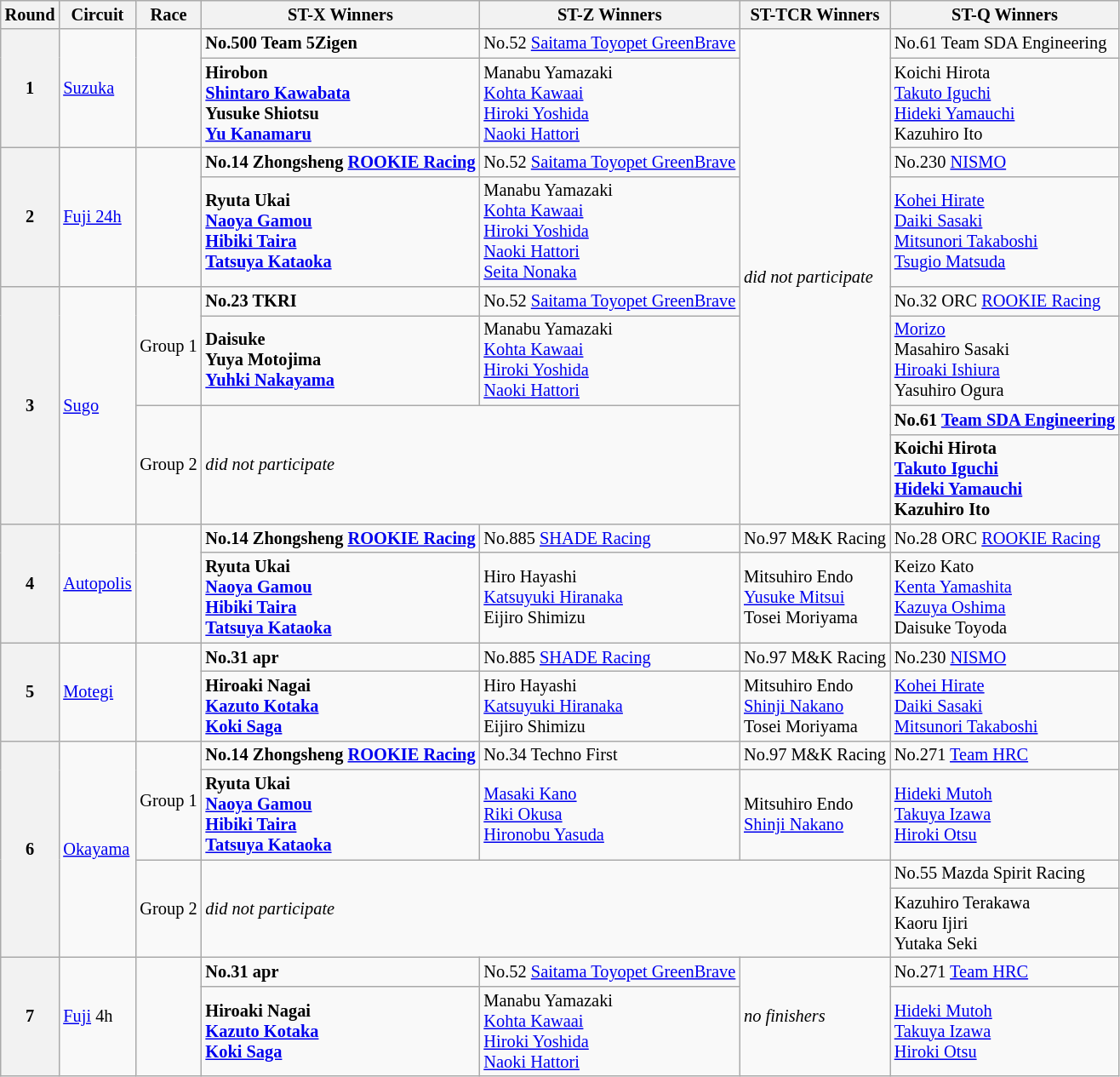<table class="wikitable" style="font-size: 85%">
<tr>
<th>Round</th>
<th>Circuit</th>
<th>Race</th>
<th>ST-X Winners</th>
<th>ST-Z Winners</th>
<th>ST-TCR Winners</th>
<th>ST-Q Winners</th>
</tr>
<tr>
<th rowspan="2">1</th>
<td rowspan="2"><a href='#'>Suzuka</a></td>
<td rowspan="2"></td>
<td><strong>No.500 Team 5Zigen</strong></td>
<td>No.52 <a href='#'>Saitama Toyopet GreenBrave</a></td>
<td rowspan="8"><em>did not participate</em></td>
<td>No.61 Team SDA Engineering</td>
</tr>
<tr>
<td><strong> Hirobon<br> <a href='#'>Shintaro Kawabata</a><br> Yusuke Shiotsu<br> <a href='#'>Yu Kanamaru</a></strong></td>
<td> Manabu Yamazaki<br> <a href='#'>Kohta Kawaai</a><br> <a href='#'>Hiroki Yoshida</a><br> <a href='#'>Naoki Hattori</a></td>
<td> Koichi Hirota<br> <a href='#'>Takuto Iguchi</a><br> <a href='#'>Hideki Yamauchi</a><br> Kazuhiro Ito</td>
</tr>
<tr>
<th rowspan="2">2</th>
<td rowspan="2"><a href='#'>Fuji 24h</a></td>
<td rowspan="2"></td>
<td><strong>No.14 Zhongsheng <a href='#'>ROOKIE Racing</a></strong></td>
<td>No.52 <a href='#'>Saitama Toyopet GreenBrave</a></td>
<td>No.230 <a href='#'>NISMO</a></td>
</tr>
<tr>
<td><strong> Ryuta Ukai<br> <a href='#'>Naoya Gamou</a><br> <a href='#'>Hibiki Taira</a><br> <a href='#'>Tatsuya Kataoka</a></strong></td>
<td> Manabu Yamazaki<br> <a href='#'>Kohta Kawaai</a><br> <a href='#'>Hiroki Yoshida</a><br> <a href='#'>Naoki Hattori</a><br> <a href='#'>Seita Nonaka</a></td>
<td> <a href='#'>Kohei Hirate</a><br> <a href='#'>Daiki Sasaki</a><br> <a href='#'>Mitsunori Takaboshi</a><br> <a href='#'>Tsugio Matsuda</a></td>
</tr>
<tr>
<th rowspan="4">3</th>
<td rowspan="4"><a href='#'>Sugo</a></td>
<td rowspan="2">Group 1</td>
<td><strong>No.23 TKRI</strong></td>
<td>No.52 <a href='#'>Saitama Toyopet GreenBrave</a></td>
<td>No.32 ORC <a href='#'>ROOKIE Racing</a></td>
</tr>
<tr>
<td><strong> Daisuke<br> Yuya Motojima<br> <a href='#'>Yuhki Nakayama</a></strong></td>
<td> Manabu Yamazaki<br> <a href='#'>Kohta Kawaai</a><br> <a href='#'>Hiroki Yoshida</a><br> <a href='#'>Naoki Hattori</a></td>
<td> <a href='#'>Morizo</a><br> Masahiro Sasaki<br> <a href='#'>Hiroaki Ishiura</a><br> Yasuhiro Ogura</td>
</tr>
<tr>
<td rowspan="2">Group 2</td>
<td colspan="2" rowspan="2"><em>did not participate</em></td>
<td><strong>No.61 <a href='#'>Team SDA Engineering</a></strong></td>
</tr>
<tr>
<td><strong> Koichi Hirota<br> <a href='#'>Takuto Iguchi</a><br> <a href='#'>Hideki Yamauchi</a><br> Kazuhiro Ito</strong></td>
</tr>
<tr>
<th rowspan="2">4</th>
<td rowspan="2"><a href='#'>Autopolis</a></td>
<td rowspan="2"></td>
<td><strong>No.14 Zhongsheng <a href='#'>ROOKIE Racing</a></strong></td>
<td>No.885 <a href='#'>SHADE Racing</a></td>
<td>No.97 M&K Racing</td>
<td>No.28 ORC <a href='#'>ROOKIE Racing</a></td>
</tr>
<tr>
<td><strong> Ryuta Ukai<br> <a href='#'>Naoya Gamou</a><br> <a href='#'>Hibiki Taira</a><br> <a href='#'>Tatsuya Kataoka</a></strong></td>
<td> Hiro Hayashi<br> <a href='#'>Katsuyuki Hiranaka</a><br> Eijiro Shimizu</td>
<td> Mitsuhiro Endo<br> <a href='#'>Yusuke Mitsui</a><br> Tosei Moriyama</td>
<td> Keizo Kato<br> <a href='#'>Kenta Yamashita</a><br> <a href='#'>Kazuya Oshima</a><br> Daisuke Toyoda</td>
</tr>
<tr>
<th rowspan="2">5</th>
<td rowspan="2"><a href='#'>Motegi</a></td>
<td rowspan="2"></td>
<td><strong>No.31 apr</strong></td>
<td>No.885 <a href='#'>SHADE Racing</a></td>
<td>No.97 M&K Racing</td>
<td>No.230 <a href='#'>NISMO</a></td>
</tr>
<tr>
<td><strong> Hiroaki Nagai<br> <a href='#'>Kazuto Kotaka</a><br> <a href='#'>Koki Saga</a></strong></td>
<td> Hiro Hayashi<br> <a href='#'>Katsuyuki Hiranaka</a><br> Eijiro Shimizu</td>
<td> Mitsuhiro Endo<br> <a href='#'>Shinji Nakano</a><br> Tosei Moriyama</td>
<td> <a href='#'>Kohei Hirate</a><br> <a href='#'>Daiki Sasaki</a><br> <a href='#'>Mitsunori Takaboshi</a></td>
</tr>
<tr>
<th rowspan="4">6</th>
<td rowspan="4"><a href='#'>Okayama</a></td>
<td rowspan="2">Group 1</td>
<td><strong>No.14 Zhongsheng <a href='#'>ROOKIE Racing</a></strong></td>
<td>No.34 Techno First</td>
<td>No.97 M&K Racing</td>
<td>No.271 <a href='#'>Team HRC</a></td>
</tr>
<tr>
<td><strong> Ryuta Ukai<br> <a href='#'>Naoya Gamou</a><br> <a href='#'>Hibiki Taira</a><br> <a href='#'>Tatsuya Kataoka</a></strong></td>
<td> <a href='#'>Masaki Kano</a><br> <a href='#'>Riki Okusa</a><br> <a href='#'>Hironobu Yasuda</a></td>
<td> Mitsuhiro Endo<br> <a href='#'>Shinji Nakano</a></td>
<td> <a href='#'>Hideki Mutoh</a><br> <a href='#'>Takuya Izawa</a><br> <a href='#'>Hiroki Otsu</a></td>
</tr>
<tr>
<td rowspan="2">Group 2</td>
<td colspan="3" rowspan="2"><em>did not participate</em></td>
<td>No.55 Mazda Spirit Racing</td>
</tr>
<tr>
<td> Kazuhiro Terakawa<br> Kaoru Ijiri<br> Yutaka Seki</td>
</tr>
<tr>
<th rowspan="2">7</th>
<td rowspan="2"><a href='#'>Fuji</a> 4h</td>
<td rowspan="2"></td>
<td><strong>No.31 apr</strong></td>
<td>No.52 <a href='#'>Saitama Toyopet GreenBrave</a></td>
<td rowspan="2"><em>no finishers</em></td>
<td>No.271 <a href='#'>Team HRC</a></td>
</tr>
<tr>
<td><strong> Hiroaki Nagai<br> <a href='#'>Kazuto Kotaka</a><br> <a href='#'>Koki Saga</a></strong></td>
<td> Manabu Yamazaki<br> <a href='#'>Kohta Kawaai</a><br> <a href='#'>Hiroki Yoshida</a><br> <a href='#'>Naoki Hattori</a></td>
<td> <a href='#'>Hideki Mutoh</a><br> <a href='#'>Takuya Izawa</a><br> <a href='#'>Hiroki Otsu</a></td>
</tr>
</table>
